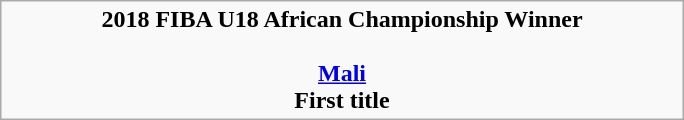<table class="wikitable" width=36% style="text-align:center; margin:auto">
<tr align=center>
<td><strong>2018 FIBA U18 African Championship Winner</strong><br><br><strong><a href='#'>Mali</a></strong><br><strong>First title</strong></td>
</tr>
</table>
